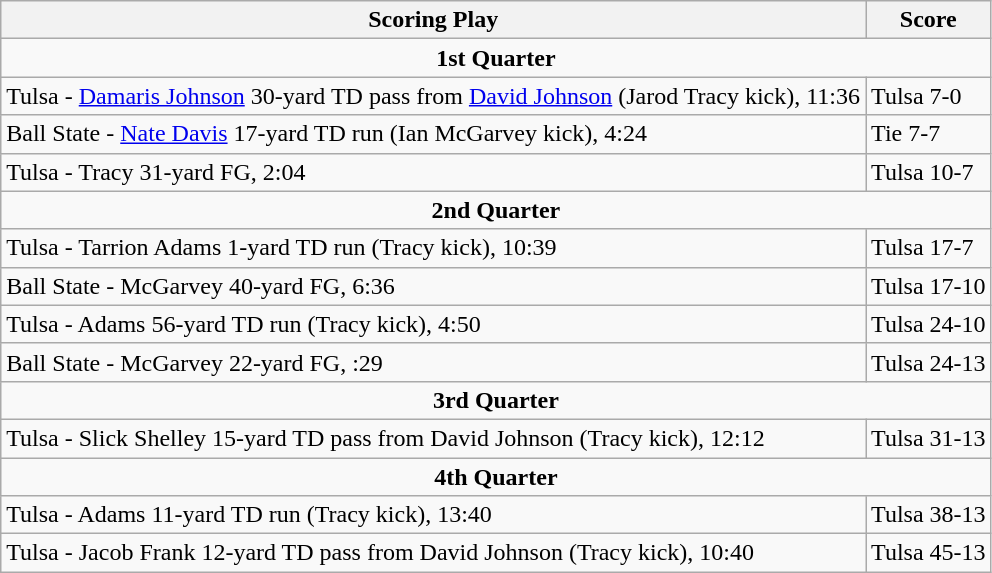<table class="wikitable">
<tr>
<th>Scoring Play</th>
<th>Score</th>
</tr>
<tr>
<td colspan="4" align="center"><strong>1st Quarter</strong></td>
</tr>
<tr>
<td>Tulsa - <a href='#'>Damaris Johnson</a> 30-yard TD pass from <a href='#'>David Johnson</a> (Jarod Tracy kick), 11:36</td>
<td>Tulsa 7-0</td>
</tr>
<tr>
<td>Ball State - <a href='#'>Nate Davis</a> 17-yard TD run (Ian McGarvey kick), 4:24</td>
<td>Tie 7-7</td>
</tr>
<tr>
<td>Tulsa - Tracy 31-yard FG, 2:04</td>
<td>Tulsa 10-7</td>
</tr>
<tr>
<td colspan="4" align="center"><strong>2nd Quarter</strong></td>
</tr>
<tr>
<td>Tulsa - Tarrion Adams 1-yard TD run (Tracy kick), 10:39</td>
<td>Tulsa 17-7</td>
</tr>
<tr>
<td>Ball State - McGarvey 40-yard FG, 6:36</td>
<td>Tulsa 17-10</td>
</tr>
<tr>
<td>Tulsa - Adams 56-yard TD run (Tracy kick), 4:50</td>
<td>Tulsa 24-10</td>
</tr>
<tr>
<td>Ball State - McGarvey 22-yard FG, :29</td>
<td>Tulsa 24-13</td>
</tr>
<tr>
<td colspan="4" align="center"><strong>3rd Quarter</strong></td>
</tr>
<tr>
<td>Tulsa - Slick Shelley 15-yard TD pass from David Johnson (Tracy kick), 12:12</td>
<td>Tulsa 31-13</td>
</tr>
<tr>
<td colspan="4" align="center"><strong>4th Quarter</strong></td>
</tr>
<tr>
<td>Tulsa - Adams 11-yard TD run (Tracy kick), 13:40</td>
<td>Tulsa 38-13</td>
</tr>
<tr>
<td>Tulsa - Jacob Frank 12-yard TD pass from David Johnson (Tracy kick), 10:40</td>
<td>Tulsa 45-13</td>
</tr>
</table>
